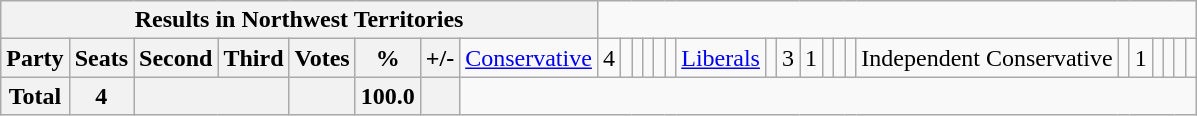<table class="wikitable">
<tr>
<th colspan=9>Results in Northwest Territories</th>
</tr>
<tr>
<th colspan=2>Party</th>
<th>Seats</th>
<th>Second</th>
<th>Third</th>
<th>Votes</th>
<th>%</th>
<th>+/-<br></th>
<td><a href='#'>Conservative</a></td>
<td align="right">4</td>
<td align="right"></td>
<td align="right"></td>
<td align="right"></td>
<td align="right"></td>
<td align="right"><br></td>
<td><a href='#'>Liberals</a></td>
<td align="right"></td>
<td align="right">3</td>
<td align="right">1</td>
<td align="right"></td>
<td align="right"></td>
<td align="right"><br></td>
<td>Independent Conservative</td>
<td align="right"></td>
<td align="right">1</td>
<td align="right"></td>
<td align="right"></td>
<td align="right"></td>
<td align="right"></td>
</tr>
<tr>
<th colspan="2">Total</th>
<th>4</th>
<th colspan="2"></th>
<th></th>
<th>100.0</th>
<th></th>
</tr>
</table>
